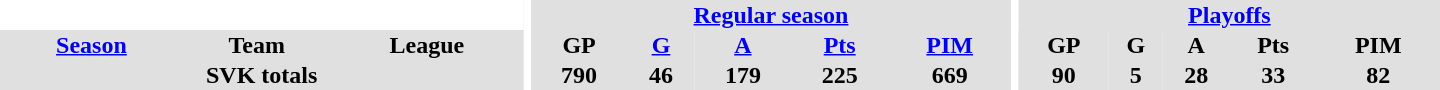<table border="0" cellpadding="1" cellspacing="0" style="text-align:center; width:60em">
<tr bgcolor="#e0e0e0">
<th colspan="3" bgcolor="#ffffff"></th>
<th rowspan="107" bgcolor="#ffffff"></th>
<th colspan="5"><a href='#'>Regular season</a></th>
<th rowspan="107" bgcolor="#ffffff"></th>
<th colspan="5"><a href='#'>Playoffs</a></th>
</tr>
<tr bgcolor="#e0e0e0">
<th><a href='#'>Season</a></th>
<th>Team</th>
<th>League</th>
<th>GP</th>
<th><a href='#'>G</a></th>
<th><a href='#'>A</a></th>
<th><a href='#'>Pts</a></th>
<th><a href='#'>PIM</a></th>
<th>GP</th>
<th>G</th>
<th>A</th>
<th>Pts</th>
<th>PIM</th>
</tr>
<tr bgcolor="#e0e0e0">
<th colspan="3">SVK totals</th>
<th>790</th>
<th>46</th>
<th>179</th>
<th>225</th>
<th>669</th>
<th>90</th>
<th>5</th>
<th>28</th>
<th>33</th>
<th>82</th>
</tr>
</table>
